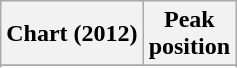<table class="wikitable sortable">
<tr>
<th>Chart (2012)</th>
<th align="center">Peak<br>position</th>
</tr>
<tr>
</tr>
<tr>
</tr>
<tr>
</tr>
<tr>
</tr>
<tr>
</tr>
</table>
